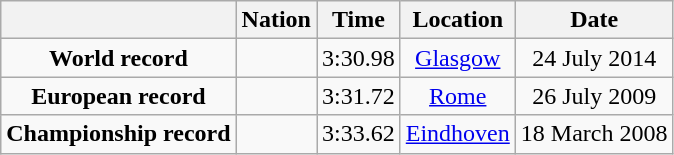<table class=wikitable style=text-align:center>
<tr>
<th></th>
<th>Nation</th>
<th>Time</th>
<th>Location</th>
<th>Date</th>
</tr>
<tr>
<td><strong>World record</strong></td>
<td align=left></td>
<td align=left>3:30.98</td>
<td><a href='#'>Glasgow</a></td>
<td>24 July 2014</td>
</tr>
<tr>
<td><strong>European record</strong></td>
<td align=left></td>
<td align=left>3:31.72</td>
<td><a href='#'>Rome</a></td>
<td>26 July 2009</td>
</tr>
<tr>
<td><strong>Championship record</strong></td>
<td align=left></td>
<td align=left>3:33.62</td>
<td><a href='#'>Eindhoven</a></td>
<td>18 March 2008</td>
</tr>
</table>
